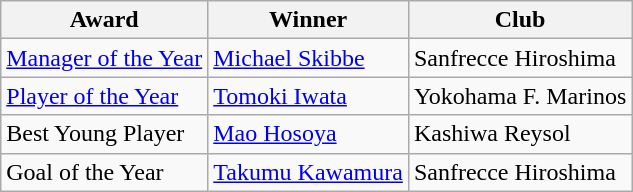<table class="wikitable">
<tr>
<th>Award</th>
<th>Winner</th>
<th>Club</th>
</tr>
<tr>
<td><a href='#'>Manager of the Year</a></td>
<td> <a href='#'>Michael Skibbe</a></td>
<td>Sanfrecce Hiroshima</td>
</tr>
<tr>
<td><a href='#'>Player of the Year</a></td>
<td> <a href='#'>Tomoki Iwata</a></td>
<td>Yokohama F. Marinos</td>
</tr>
<tr>
<td>Best Young Player</td>
<td> <a href='#'>Mao Hosoya</a></td>
<td>Kashiwa Reysol</td>
</tr>
<tr>
<td>Goal of the Year</td>
<td> <a href='#'>Takumu Kawamura</a></td>
<td>Sanfrecce Hiroshima</td>
</tr>
</table>
